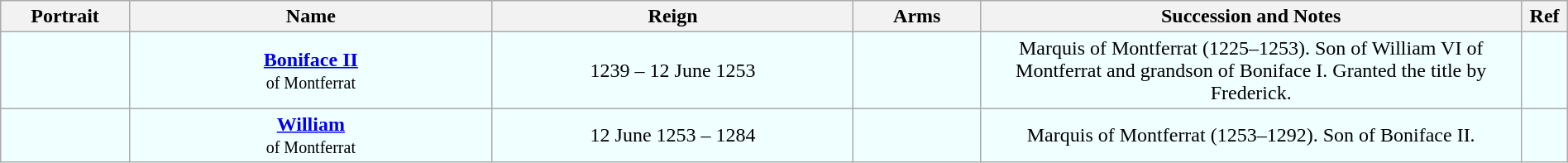<table class="wikitable" style="width:100%; text-align:center;">
<tr>
<th width="100">Portrait</th>
<th width="305">Name</th>
<th width="305">Reign</th>
<th width="100">Arms</th>
<th width="460">Succession and Notes</th>
<th width="30">Ref</th>
</tr>
<tr>
<td style="background:#F0FFFF;"></td>
<td style="background:#F0FFFF;"><strong><a href='#'>Boniface II</a></strong><br><small>of Montferrat</small></td>
<td style="background:#F0FFFF;">1239 – 12 June 1253</td>
<td style="background:#F0FFFF;"></td>
<td style="background:#F0FFFF;">Marquis of Montferrat (1225–1253). Son of William VI of Montferrat and grandson of Boniface I. Granted the title by Frederick.</td>
<td style="background:#F0FFFF;"></td>
</tr>
<tr>
<td style="background:#F0FFFF;"></td>
<td style="background:#F0FFFF;"><strong><a href='#'>William</a></strong><br><small>of Montferrat</small></td>
<td style="background:#F0FFFF;">12 June 1253 – 1284</td>
<td style="background:#F0FFFF;"></td>
<td style="background:#F0FFFF;">Marquis of Montferrat (1253–1292). Son of Boniface II.</td>
<td style="background:#F0FFFF;"></td>
</tr>
</table>
